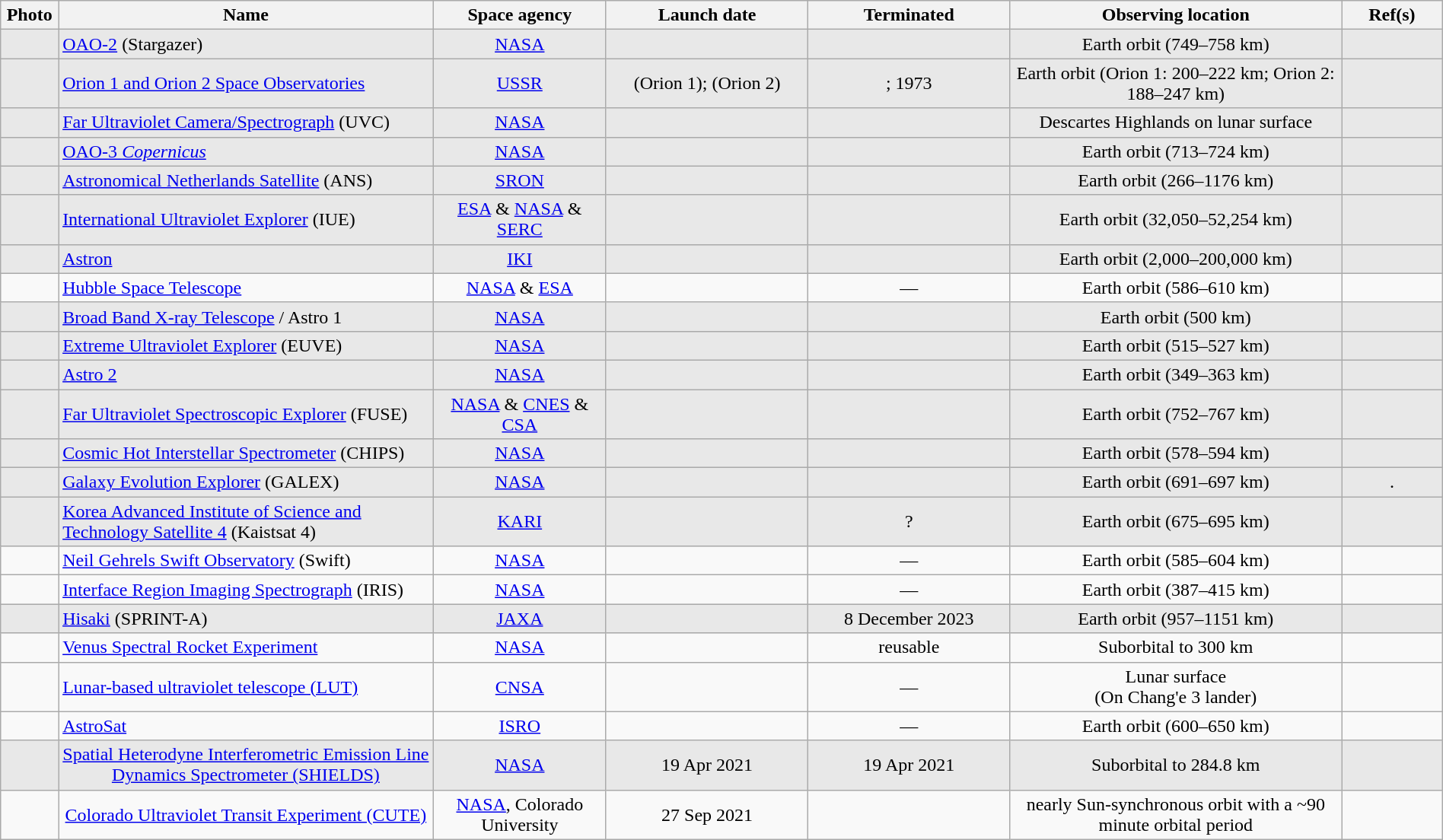<table class="wikitable sortable sticky-header" style="width:100%; border:0; text-align:center;">
<tr>
<th style="width:7% min-width: 100px;" class="unsortable">Photo</th>
<th style="width:26%;">Name</th>
<th style="width:12%;">Space agency</th>
<th style="width:14%;">Launch date</th>
<th style="width:14%;">Terminated</th>
<th style="width:23%;">Observing location</th>
<th class="unsortable" style="width:7%;">Ref(s)</th>
</tr>
<tr style="background:#E8E8E8;">
<td></td>
<td align="left"><a href='#'>OAO-2</a> (Stargazer)</td>
<td><a href='#'>NASA</a></td>
<td></td>
<td></td>
<td>Earth orbit (749–758 km)</td>
<td></td>
</tr>
<tr style="background:#E8E8E8;">
<td></td>
<td align="left"><a href='#'>Orion 1 and Orion 2 Space Observatories</a></td>
<td><a href='#'>USSR</a></td>
<td> (Orion 1); (Orion 2) </td>
<td>; 1973</td>
<td>Earth orbit (Orion 1: 200–222 km; Orion 2: 188–247 km)</td>
<td></td>
</tr>
<tr style="background:#E8E8E8;">
<td></td>
<td align="left"><a href='#'>Far Ultraviolet Camera/Spectrograph</a> (UVC)</td>
<td><a href='#'>NASA</a></td>
<td></td>
<td></td>
<td>Descartes Highlands on lunar surface</td>
<td></td>
</tr>
<tr style="background:#E8E8E8;">
<td></td>
<td align="left"><a href='#'>OAO-3 <em>Copernicus</em></a></td>
<td><a href='#'>NASA</a></td>
<td></td>
<td></td>
<td>Earth orbit (713–724 km)</td>
<td></td>
</tr>
<tr style="background:#E8E8E8;">
<td></td>
<td align="left"><a href='#'>Astronomical Netherlands Satellite</a> (ANS)</td>
<td><a href='#'>SRON</a></td>
<td></td>
<td></td>
<td>Earth orbit (266–1176 km)</td>
<td></td>
</tr>
<tr style="background:#E8E8E8;">
<td></td>
<td align="left"><a href='#'>International Ultraviolet Explorer</a> (IUE)</td>
<td><a href='#'>ESA</a> & <a href='#'>NASA</a> & <a href='#'>SERC</a></td>
<td></td>
<td></td>
<td>Earth orbit (32,050–52,254 km)</td>
<td></td>
</tr>
<tr style="background:#E8E8E8;">
<td></td>
<td align="left"><a href='#'>Astron</a></td>
<td><a href='#'>IKI</a></td>
<td></td>
<td></td>
<td>Earth orbit (2,000–200,000 km)</td>
<td></td>
</tr>
<tr>
<td></td>
<td align="left"><a href='#'>Hubble Space Telescope</a></td>
<td><a href='#'>NASA</a> & <a href='#'>ESA</a></td>
<td></td>
<td>—</td>
<td>Earth orbit (586–610 km)</td>
<td></td>
</tr>
<tr style="background:#E8E8E8;">
<td></td>
<td align="left"><a href='#'>Broad Band X-ray Telescope</a> / Astro 1</td>
<td><a href='#'>NASA</a></td>
<td></td>
<td></td>
<td>Earth orbit (500 km)</td>
<td></td>
</tr>
<tr style="background:#E8E8E8;">
<td></td>
<td align="left"><a href='#'>Extreme Ultraviolet Explorer</a> (EUVE)</td>
<td><a href='#'>NASA</a></td>
<td></td>
<td></td>
<td>Earth orbit (515–527 km)</td>
<td></td>
</tr>
<tr style="background:#E8E8E8;">
<td></td>
<td align=left><a href='#'>Astro 2</a></td>
<td><a href='#'>NASA</a></td>
<td></td>
<td></td>
<td>Earth orbit (349–363 km)</td>
<td></td>
</tr>
<tr style="background:#E8E8E8;">
<td></td>
<td align="left"><a href='#'>Far Ultraviolet Spectroscopic Explorer</a> (FUSE)</td>
<td><a href='#'>NASA</a> & <a href='#'>CNES</a> & <a href='#'>CSA</a></td>
<td></td>
<td></td>
<td>Earth orbit (752–767 km)</td>
<td></td>
</tr>
<tr style="background:#E8E8E8;">
<td></td>
<td align=left><a href='#'>Cosmic Hot Interstellar Spectrometer</a> (CHIPS)</td>
<td><a href='#'>NASA</a></td>
<td></td>
<td></td>
<td>Earth orbit (578–594 km)</td>
<td></td>
</tr>
<tr style="background:#E8E8E8;">
<td></td>
<td align="left"><a href='#'>Galaxy Evolution Explorer</a> (GALEX)</td>
<td><a href='#'>NASA</a></td>
<td></td>
<td></td>
<td>Earth orbit (691–697 km)</td>
<td>.</td>
</tr>
<tr style="background:#E8E8E8;">
<td></td>
<td align=left><a href='#'>Korea Advanced Institute of Science and Technology Satellite 4</a> (Kaistsat 4)</td>
<td><a href='#'>KARI</a></td>
<td></td>
<td>?</td>
<td>Earth orbit (675–695 km)</td>
<td></td>
</tr>
<tr>
<td></td>
<td align=left><a href='#'>Neil Gehrels Swift Observatory</a> (Swift)</td>
<td><a href='#'>NASA</a></td>
<td></td>
<td>—</td>
<td>Earth orbit (585–604 km)</td>
<td></td>
</tr>
<tr>
<td></td>
<td align="left"><a href='#'>Interface Region Imaging Spectrograph</a> (IRIS)</td>
<td><a href='#'>NASA</a></td>
<td></td>
<td>—</td>
<td>Earth orbit (387–415 km)</td>
<td></td>
</tr>
<tr style="background:#E8E8E8;">
<td></td>
<td align="left"><a href='#'>Hisaki</a> (SPRINT-A)</td>
<td><a href='#'>JAXA</a></td>
<td></td>
<td>8 December 2023</td>
<td>Earth orbit (957–1151 km)</td>
<td></td>
</tr>
<tr>
<td></td>
<td align=left><a href='#'>Venus Spectral Rocket Experiment</a></td>
<td><a href='#'>NASA</a></td>
<td></td>
<td>reusable</td>
<td>Suborbital to 300 km</td>
<td></td>
</tr>
<tr>
<td></td>
<td align=left><a href='#'>Lunar-based ultraviolet telescope (LUT)</a></td>
<td><a href='#'>CNSA</a></td>
<td></td>
<td>—</td>
<td>Lunar surface<br>(On Chang'e 3 lander)</td>
<td></td>
</tr>
<tr>
<td></td>
<td align="left"><a href='#'>AstroSat</a></td>
<td><a href='#'>ISRO</a></td>
<td></td>
<td>—</td>
<td>Earth orbit (600–650 km)</td>
<td></td>
</tr>
<tr style="background:#E8E8E8;">
<td></td>
<td><a href='#'>Spatial Heterodyne Interferometric Emission Line Dynamics Spectrometer (SHIELDS)</a></td>
<td><a href='#'>NASA</a></td>
<td>19 Apr 2021</td>
<td>19 Apr 2021</td>
<td>Suborbital to 284.8 km</td>
<td></td>
</tr>
<tr>
<td></td>
<td><a href='#'>Colorado Ultraviolet Transit Experiment (CUTE)</a></td>
<td><a href='#'>NASA</a>, Colorado University</td>
<td>27 Sep 2021</td>
<td></td>
<td>nearly Sun-synchronous orbit with a ~90 minute orbital period</td>
<td></td>
</tr>
</table>
